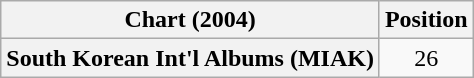<table class="wikitable plainrowheaders" style="text-align:center">
<tr>
<th scope="col">Chart (2004)</th>
<th scope="col">Position</th>
</tr>
<tr>
<th scope="row">South Korean Int'l Albums (MIAK)</th>
<td>26</td>
</tr>
</table>
